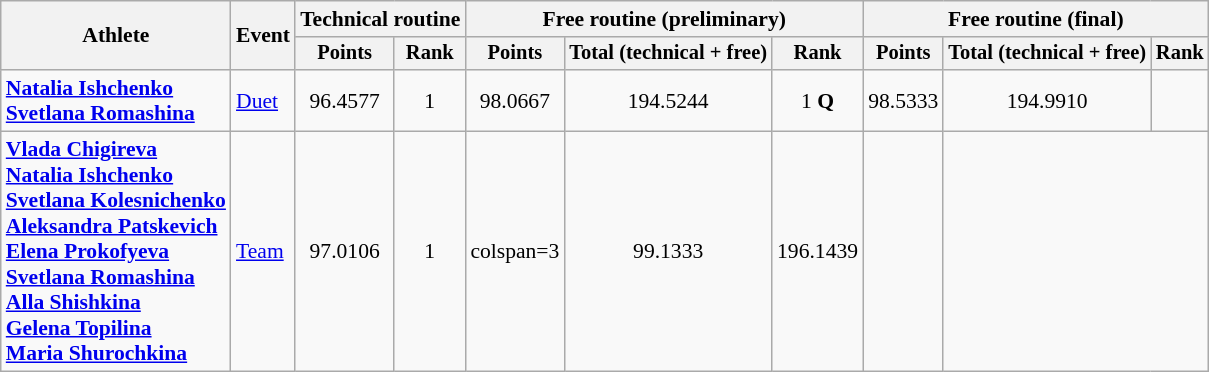<table class="wikitable" style="font-size:90%">
<tr>
<th rowspan="2">Athlete</th>
<th rowspan="2">Event</th>
<th colspan=2>Technical routine</th>
<th colspan=3>Free routine (preliminary)</th>
<th colspan=3>Free routine (final)</th>
</tr>
<tr style="font-size:95%">
<th>Points</th>
<th>Rank</th>
<th>Points</th>
<th>Total (technical + free)</th>
<th>Rank</th>
<th>Points</th>
<th>Total (technical + free)</th>
<th>Rank</th>
</tr>
<tr align=center>
<td align=left><strong><a href='#'>Natalia Ishchenko</a><br><a href='#'>Svetlana Romashina</a></strong></td>
<td align=left><a href='#'>Duet</a></td>
<td>96.4577</td>
<td>1</td>
<td>98.0667</td>
<td>194.5244</td>
<td>1 <strong>Q</strong></td>
<td>98.5333</td>
<td>194.9910</td>
<td></td>
</tr>
<tr align=center>
<td align=left><strong><a href='#'>Vlada Chigireva</a><br><a href='#'>Natalia Ishchenko</a><br><a href='#'>Svetlana Kolesnichenko</a><br><a href='#'>Aleksandra Patskevich</a><br><a href='#'>Elena Prokofyeva</a><br><a href='#'>Svetlana Romashina</a><br><a href='#'>Alla Shishkina</a><br><a href='#'>Gelena Topilina</a><br><a href='#'>Maria Shurochkina</a></strong></td>
<td align=left><a href='#'>Team</a></td>
<td>97.0106</td>
<td>1</td>
<td>colspan=3 </td>
<td>99.1333</td>
<td>196.1439</td>
<td></td>
</tr>
</table>
